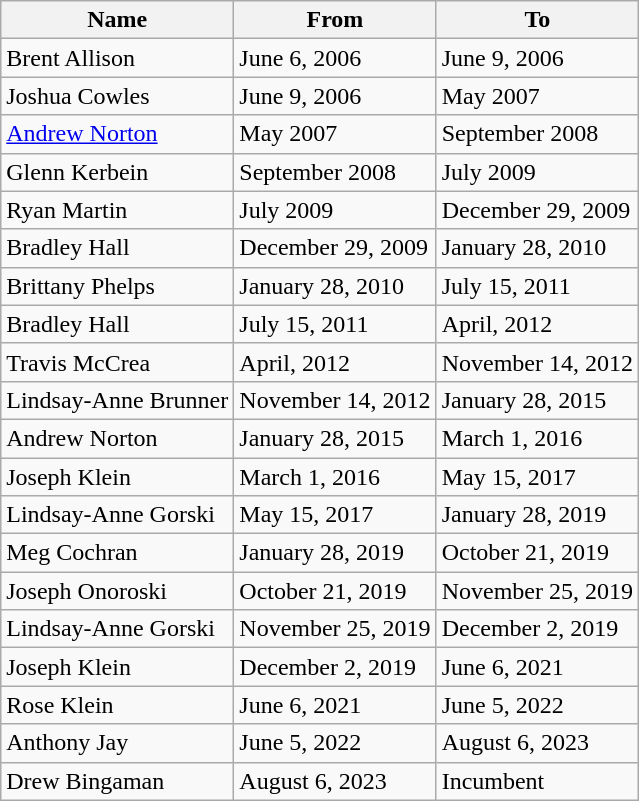<table class="wikitable">
<tr>
<th>Name</th>
<th>From</th>
<th>To</th>
</tr>
<tr>
<td>Brent Allison</td>
<td>June 6, 2006</td>
<td>June 9, 2006</td>
</tr>
<tr>
<td>Joshua Cowles</td>
<td>June 9, 2006</td>
<td>May 2007</td>
</tr>
<tr>
<td><a href='#'>Andrew Norton</a></td>
<td>May 2007</td>
<td>September 2008</td>
</tr>
<tr>
<td>Glenn Kerbein</td>
<td>September 2008</td>
<td>July 2009</td>
</tr>
<tr>
<td>Ryan Martin</td>
<td>July 2009</td>
<td>December 29, 2009</td>
</tr>
<tr>
<td>Bradley Hall</td>
<td>December 29, 2009</td>
<td>January 28, 2010</td>
</tr>
<tr>
<td>Brittany Phelps</td>
<td>January 28, 2010</td>
<td>July 15, 2011</td>
</tr>
<tr>
<td>Bradley Hall</td>
<td>July 15, 2011</td>
<td>April, 2012</td>
</tr>
<tr>
<td>Travis McCrea</td>
<td>April, 2012</td>
<td>November 14, 2012</td>
</tr>
<tr>
<td>Lindsay-Anne Brunner</td>
<td>November 14, 2012</td>
<td>January 28, 2015</td>
</tr>
<tr>
<td>Andrew Norton</td>
<td>January 28, 2015</td>
<td>March 1, 2016</td>
</tr>
<tr>
<td>Joseph Klein</td>
<td>March 1, 2016</td>
<td>May 15, 2017</td>
</tr>
<tr>
<td>Lindsay-Anne Gorski</td>
<td>May 15, 2017</td>
<td>January 28, 2019</td>
</tr>
<tr>
<td>Meg Cochran</td>
<td>January 28, 2019</td>
<td>October 21, 2019</td>
</tr>
<tr>
<td>Joseph Onoroski</td>
<td>October 21, 2019</td>
<td>November 25, 2019</td>
</tr>
<tr>
<td>Lindsay-Anne Gorski</td>
<td>November 25, 2019</td>
<td>December 2, 2019</td>
</tr>
<tr>
<td>Joseph Klein</td>
<td>December 2, 2019</td>
<td>June 6, 2021</td>
</tr>
<tr>
<td>Rose Klein</td>
<td>June 6, 2021</td>
<td>June 5, 2022</td>
</tr>
<tr>
<td>Anthony Jay</td>
<td>June 5, 2022</td>
<td>August 6, 2023</td>
</tr>
<tr>
<td>Drew Bingaman</td>
<td>August 6, 2023</td>
<td>Incumbent</td>
</tr>
</table>
